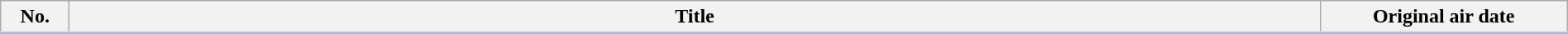<table class="plainrowheaders wikitable" style="width:100%; margin:auto; background:#FFF;">
<tr style="border-bottom: 3px solid #CCF;">
<th style="width:3em;">No.</th>
<th>Title</th>
<th style="width:12em;">Original air date</th>
</tr>
<tr>
</tr>
</table>
